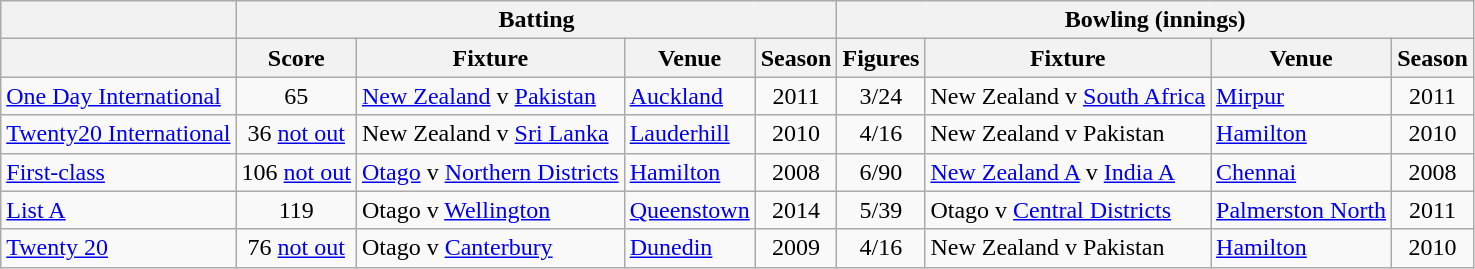<table class="wikitable">
<tr>
<th rowspan=1></th>
<th colspan=4 rowspan=1>Batting</th>
<th colspan=4 rowspan=1>Bowling (innings)</th>
</tr>
<tr>
<th></th>
<th>Score</th>
<th>Fixture</th>
<th>Venue</th>
<th>Season</th>
<th>Figures</th>
<th>Fixture</th>
<th>Venue</th>
<th>Season</th>
</tr>
<tr>
<td><a href='#'>One Day International</a></td>
<td align="center">65</td>
<td><a href='#'>New Zealand</a> v <a href='#'>Pakistan</a></td>
<td><a href='#'>Auckland</a></td>
<td align="center">2011</td>
<td align="center">3/24</td>
<td>New Zealand v <a href='#'>South Africa</a></td>
<td><a href='#'>Mirpur</a></td>
<td align="center">2011</td>
</tr>
<tr>
<td><a href='#'>Twenty20 International</a></td>
<td align="center">36 <a href='#'>not out</a></td>
<td>New Zealand v <a href='#'>Sri Lanka</a></td>
<td><a href='#'>Lauderhill</a></td>
<td align="center">2010</td>
<td align="center">4/16</td>
<td>New Zealand v Pakistan</td>
<td><a href='#'>Hamilton</a></td>
<td align="center">2010</td>
</tr>
<tr>
<td><a href='#'>First-class</a></td>
<td align="center">106 <a href='#'>not out</a></td>
<td><a href='#'>Otago</a> v <a href='#'>Northern Districts</a></td>
<td><a href='#'>Hamilton</a></td>
<td align="center">2008</td>
<td align="center">6/90</td>
<td><a href='#'>New Zealand A</a> v <a href='#'>India A</a></td>
<td><a href='#'>Chennai</a></td>
<td align="center">2008</td>
</tr>
<tr>
<td><a href='#'>List A</a></td>
<td align="center">119</td>
<td>Otago v <a href='#'>Wellington</a></td>
<td><a href='#'>Queenstown</a></td>
<td align="center">2014</td>
<td align="center">5/39</td>
<td>Otago v <a href='#'>Central Districts</a></td>
<td><a href='#'>Palmerston North</a></td>
<td align="center">2011</td>
</tr>
<tr>
<td><a href='#'>Twenty 20</a></td>
<td align="center">76 <a href='#'>not out</a></td>
<td>Otago v <a href='#'>Canterbury</a></td>
<td><a href='#'>Dunedin</a></td>
<td align="center">2009</td>
<td align="center">4/16</td>
<td>New Zealand v Pakistan</td>
<td><a href='#'>Hamilton</a></td>
<td align="center">2010</td>
</tr>
</table>
